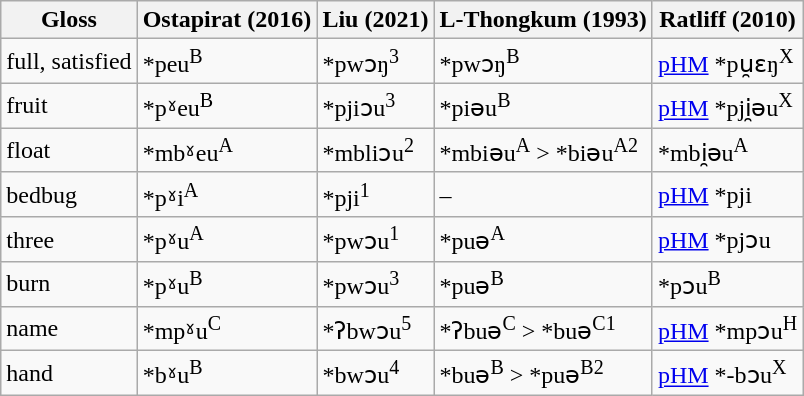<table class="wikitable">
<tr>
<th>Gloss</th>
<th>Ostapirat (2016)</th>
<th>Liu (2021)</th>
<th>L-Thongkum (1993)</th>
<th>Ratliff (2010)</th>
</tr>
<tr>
<td>full, satisfied</td>
<td>*peu<sup>B</sup></td>
<td>*pwɔŋ<sup>3</sup></td>
<td>*pwɔŋ<sup>B</sup></td>
<td><a href='#'>pHM</a> *pu̯ɛŋ<sup>X</sup></td>
</tr>
<tr>
<td>fruit</td>
<td>*pˠeu<sup>B</sup></td>
<td>*pjiɔu<sup>3</sup></td>
<td>*piəu<sup>B</sup></td>
<td><a href='#'>pHM</a> *pji̯əu<sup>X</sup></td>
</tr>
<tr>
<td>float</td>
<td>*mbˠeu<sup>A</sup></td>
<td>*mbliɔu<sup>2</sup></td>
<td>*mbiəu<sup>A</sup> > *biəu<sup>A2</sup></td>
<td>*mbi̯əu<sup>A</sup></td>
</tr>
<tr>
<td>bedbug</td>
<td>*pˠi<sup>A</sup></td>
<td>*pji<sup>1</sup></td>
<td>–</td>
<td><a href='#'>pHM</a> *pji</td>
</tr>
<tr>
<td>three</td>
<td>*pˠu<sup>A</sup></td>
<td>*pwɔu<sup>1</sup></td>
<td>*puə<sup>A</sup></td>
<td><a href='#'>pHM</a> *pjɔu</td>
</tr>
<tr>
<td>burn</td>
<td>*pˠu<sup>B</sup></td>
<td>*pwɔu<sup>3</sup></td>
<td>*puə<sup>B</sup></td>
<td>*pɔu<sup>B</sup></td>
</tr>
<tr>
<td>name</td>
<td>*mpˠu<sup>C</sup></td>
<td>*ʔbwɔu<sup>5</sup></td>
<td>*ʔbuə<sup>C</sup> > *buə<sup>C1</sup></td>
<td><a href='#'>pHM</a> *mpɔu<sup>H</sup></td>
</tr>
<tr>
<td>hand</td>
<td>*bˠu<sup>B</sup></td>
<td>*bwɔu<sup>4</sup></td>
<td>*buə<sup>B</sup> > *puə<sup>B2</sup></td>
<td><a href='#'>pHM</a> *-bɔu<sup>X</sup></td>
</tr>
</table>
